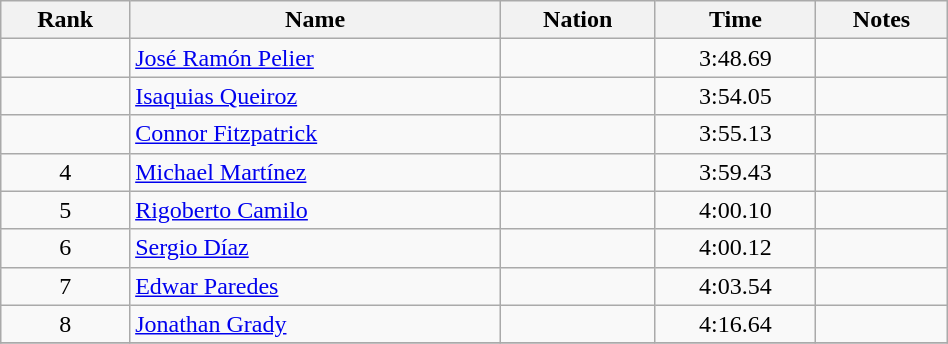<table class="wikitable sortable" style="text-align:center" width=50%>
<tr>
<th>Rank</th>
<th>Name</th>
<th>Nation</th>
<th>Time</th>
<th>Notes</th>
</tr>
<tr>
<td></td>
<td align=left><a href='#'>José Ramón Pelier</a></td>
<td align=left></td>
<td>3:48.69</td>
<td></td>
</tr>
<tr>
<td></td>
<td align=left><a href='#'>Isaquias Queiroz</a></td>
<td align=left></td>
<td>3:54.05</td>
<td></td>
</tr>
<tr>
<td></td>
<td align=left><a href='#'>Connor Fitzpatrick</a></td>
<td align=left></td>
<td>3:55.13</td>
<td></td>
</tr>
<tr>
<td>4</td>
<td align=left><a href='#'>Michael Martínez</a></td>
<td align=left></td>
<td>3:59.43</td>
<td></td>
</tr>
<tr>
<td>5</td>
<td align=left><a href='#'>Rigoberto Camilo</a></td>
<td align=left></td>
<td>4:00.10</td>
<td></td>
</tr>
<tr>
<td>6</td>
<td align=left><a href='#'>Sergio Díaz</a></td>
<td align=left></td>
<td>4:00.12</td>
<td></td>
</tr>
<tr>
<td>7</td>
<td align=left><a href='#'>Edwar Paredes</a></td>
<td align=left></td>
<td>4:03.54</td>
<td></td>
</tr>
<tr>
<td>8</td>
<td align=left><a href='#'>Jonathan Grady</a></td>
<td align=left></td>
<td>4:16.64</td>
<td></td>
</tr>
<tr>
</tr>
</table>
